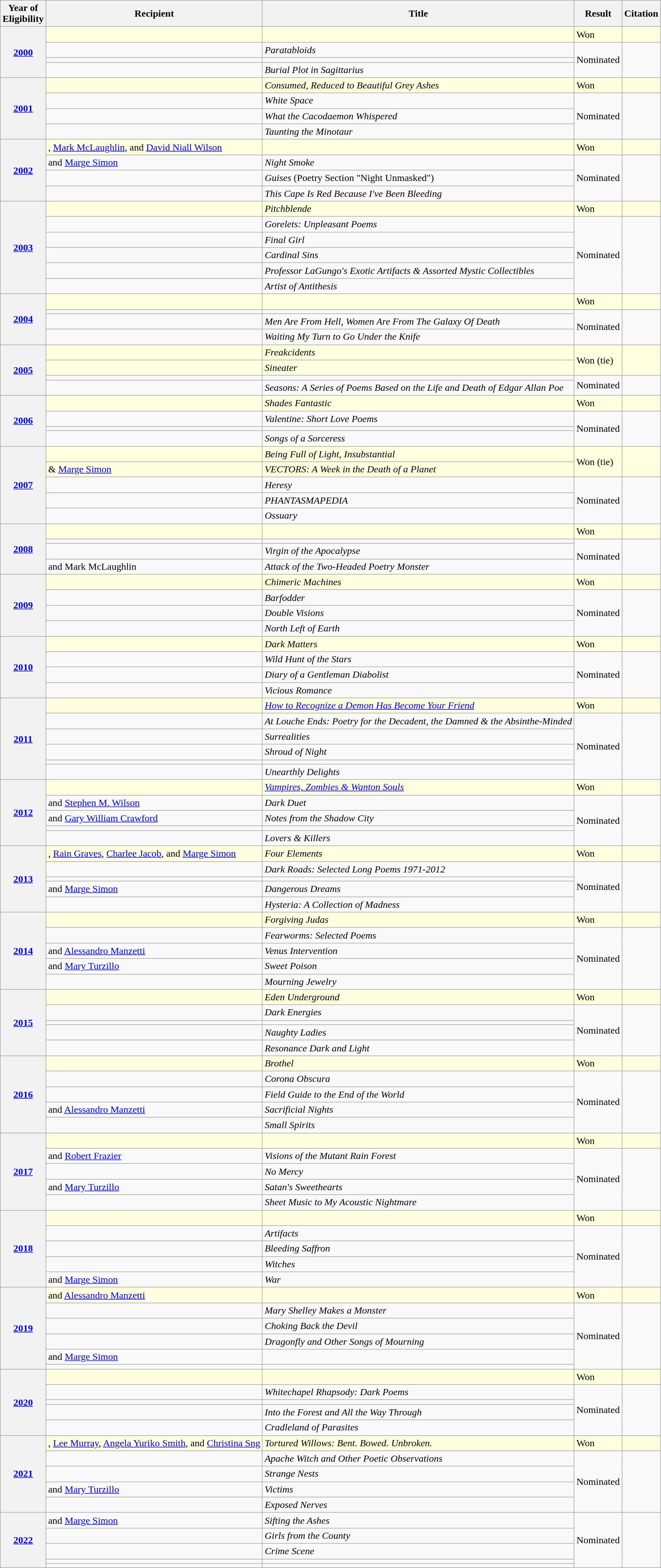<table class="wikitable sortable">
<tr>
<th>Year of<br>Eligibility</th>
<th>Recipient</th>
<th>Title</th>
<th>Result</th>
<th>Citation</th>
</tr>
<tr style="background: lightyellow">
<th rowspan="4"><strong><a href='#'>2000</a></strong></th>
<td></td>
<td></td>
<td>Won</td>
<td></td>
</tr>
<tr>
<td></td>
<td><em>Paratabloids</em></td>
<td rowspan="3">Nominated</td>
<td rowspan="3"></td>
</tr>
<tr>
<td></td>
<td></td>
</tr>
<tr>
<td></td>
<td><em>Burial Plot in Sagittarius</em></td>
</tr>
<tr style="background: lightyellow">
<th rowspan="4"><strong><a href='#'>2001</a></strong></th>
<td></td>
<td><em>Consumed, Reduced to Beautiful Grey Ashes</em></td>
<td>Won</td>
<td></td>
</tr>
<tr>
<td></td>
<td><em>White Space</em></td>
<td rowspan="3">Nominated</td>
<td rowspan="3"></td>
</tr>
<tr>
<td></td>
<td><em>What the Cacodaemon Whispered</em></td>
</tr>
<tr>
<td></td>
<td><em>Taunting the Minotaur</em></td>
</tr>
<tr style="background: lightyellow">
<th rowspan="4"><strong><a href='#'>2002</a></strong></th>
<td>, <a href='#'>Mark McLaughlin</a>, and <a href='#'>David Niall Wilson</a></td>
<td></td>
<td>Won</td>
<td></td>
</tr>
<tr>
<td> and <a href='#'>Marge Simon</a></td>
<td><em>Night Smoke</em></td>
<td rowspan="3">Nominated</td>
<td rowspan="3"></td>
</tr>
<tr>
<td></td>
<td><em>Guises</em> (Poetry Section "Night Unmasked")</td>
</tr>
<tr>
<td></td>
<td><em>This Cape Is Red Because I've Been Bleeding</em></td>
</tr>
<tr style="background: lightyellow">
<th rowspan="6"><strong><a href='#'>2003</a></strong></th>
<td></td>
<td><em>Pitchblende</em></td>
<td>Won</td>
<td></td>
</tr>
<tr>
<td></td>
<td><em>Gorelets: Unpleasant Poems</em></td>
<td rowspan="5">Nominated</td>
<td rowspan="5"></td>
</tr>
<tr>
<td></td>
<td><em>Final Girl</em></td>
</tr>
<tr>
<td></td>
<td><em>Cardinal Sins</em></td>
</tr>
<tr>
<td></td>
<td><em>Professor LaGungo's Exotic Artifacts & Assorted Mystic Collectibles</em></td>
</tr>
<tr>
<td></td>
<td><em>Artist of Antithesis</em></td>
</tr>
<tr style="background: lightyellow">
<th rowspan="4"><strong><a href='#'>2004</a></strong></th>
<td></td>
<td></td>
<td>Won</td>
<td></td>
</tr>
<tr>
<td></td>
<td></td>
<td rowspan="3">Nominated</td>
<td rowspan="3"></td>
</tr>
<tr>
<td></td>
<td><em>Men Are From Hell, Women Are From The Galaxy Of Death</em></td>
</tr>
<tr>
<td></td>
<td><em>Waiting My Turn to Go Under the Knife</em></td>
</tr>
<tr style="background: lightyellow">
<th rowspan="4"><strong><a href='#'>2005</a></strong></th>
<td></td>
<td><em>Freakcidents</em></td>
<td rowspan="2">Won (tie)</td>
<td rowspan="2"></td>
</tr>
<tr style="background: lightyellow">
<td></td>
<td><em>Sineater</em></td>
</tr>
<tr>
<td></td>
<td></td>
<td rowspan="2">Nominated</td>
<td rowspan="2"></td>
</tr>
<tr>
<td></td>
<td><em>Seasons: A Series of Poems Based on the Life and Death of Edgar Allan Poe</em></td>
</tr>
<tr style="background: lightyellow">
<th rowspan="4"><strong><a href='#'>2006</a></strong></th>
<td></td>
<td><em>Shades Fantastic</em></td>
<td>Won</td>
<td></td>
</tr>
<tr>
<td></td>
<td><em>Valentine: Short Love Poems</em></td>
<td rowspan="3">Nominated</td>
<td rowspan="3"></td>
</tr>
<tr>
<td></td>
<td></td>
</tr>
<tr>
<td></td>
<td><em>Songs of a Sorceress</em></td>
</tr>
<tr style="background: lightyellow">
<th rowspan="5"><strong><a href='#'>2007</a></strong></th>
<td></td>
<td><em>Being Full of Light, Insubstantial</em></td>
<td rowspan="2">Won (tie)</td>
<td rowspan="2"></td>
</tr>
<tr style="background: lightyellow">
<td> & <a href='#'>Marge Simon</a></td>
<td><em>VECTORS: A Week in the Death of a Planet</em></td>
</tr>
<tr>
<td></td>
<td><em>Heresy</em></td>
<td rowspan="3">Nominated</td>
<td rowspan="3"></td>
</tr>
<tr>
<td></td>
<td><em>PHANTASMAPEDIA</em></td>
</tr>
<tr>
<td></td>
<td><em>Ossuary</em></td>
</tr>
<tr style="background: lightyellow">
<th rowspan="4"><strong><a href='#'>2008</a></strong></th>
<td></td>
<td></td>
<td>Won</td>
<td></td>
</tr>
<tr>
<td></td>
<td></td>
<td rowspan="3">Nominated</td>
<td rowspan="3"></td>
</tr>
<tr>
<td></td>
<td><em>Virgin of the Apocalypse</em></td>
</tr>
<tr>
<td> and Mark McLaughlin</td>
<td><em>Attack of the Two-Headed Poetry Monster</em></td>
</tr>
<tr style="background: lightyellow">
<th rowspan="4"><strong><a href='#'>2009</a></strong></th>
<td></td>
<td><em>Chimeric Machines</em></td>
<td>Won</td>
<td></td>
</tr>
<tr>
<td></td>
<td><em>Barfodder</em></td>
<td rowspan="3">Nominated</td>
<td rowspan="3"></td>
</tr>
<tr>
<td></td>
<td><em>Double Visions</em></td>
</tr>
<tr>
<td></td>
<td><em>North Left of Earth</em></td>
</tr>
<tr style="background: lightyellow">
<th rowspan="4"><strong><a href='#'>2010</a></strong></th>
<td></td>
<td><em>Dark Matters</em></td>
<td>Won</td>
<td></td>
</tr>
<tr>
<td></td>
<td><em>Wild Hunt of the Stars</em></td>
<td rowspan="3">Nominated</td>
<td rowspan="3"></td>
</tr>
<tr>
<td></td>
<td><em>Diary of a Gentleman Diabolist</em></td>
</tr>
<tr>
<td></td>
<td><em>Vicious Romance</em></td>
</tr>
<tr style="background: lightyellow">
<th rowspan="6"><strong><a href='#'>2011</a></strong></th>
<td></td>
<td><em><a href='#'>How to Recognize a Demon Has Become Your Friend</a></em></td>
<td>Won</td>
<td></td>
</tr>
<tr>
<td></td>
<td><em>At Louche Ends: Poetry for the Decadent, the Damned & the Absinthe-Minded</em></td>
<td rowspan="5">Nominated</td>
<td rowspan="5"></td>
</tr>
<tr>
<td></td>
<td><em>Surrealities</em></td>
</tr>
<tr>
<td></td>
<td><em>Shroud of Night</em></td>
</tr>
<tr>
<td></td>
<td></td>
</tr>
<tr>
<td></td>
<td><em>Unearthly Delights</em></td>
</tr>
<tr style="background: lightyellow">
<th rowspan="5"><strong><a href='#'>2012</a></strong></th>
<td></td>
<td><em><a href='#'>Vampires, Zombies & Wanton Souls</a></em></td>
<td>Won</td>
<td></td>
</tr>
<tr>
<td> and <a href='#'>Stephen M. Wilson</a></td>
<td><em>Dark Duet</em></td>
<td rowspan="4">Nominated</td>
<td rowspan="4"></td>
</tr>
<tr>
<td> and <a href='#'>Gary William Crawford</a></td>
<td><em>Notes from the Shadow City</em></td>
</tr>
<tr>
<td></td>
<td></td>
</tr>
<tr>
<td></td>
<td><em>Lovers & Killers</em></td>
</tr>
<tr style="background: lightyellow">
<th rowspan="5"><strong><a href='#'>2013</a></strong></th>
<td>, <a href='#'>Rain Graves</a>, <a href='#'>Charlee Jacob</a>, and <a href='#'>Marge Simon</a></td>
<td><em>Four Elements</em></td>
<td>Won</td>
<td></td>
</tr>
<tr>
<td></td>
<td><em>Dark Roads: Selected Long Poems 1971-2012</em></td>
<td rowspan="4">Nominated</td>
<td rowspan="4"></td>
</tr>
<tr>
<td></td>
<td></td>
</tr>
<tr>
<td> and <a href='#'>Marge Simon</a></td>
<td><em>Dangerous Dreams</em></td>
</tr>
<tr>
<td></td>
<td><em>Hysteria: A Collection of Madness</em></td>
</tr>
<tr style="background: lightyellow">
<th rowspan="5"><strong><a href='#'>2014</a></strong></th>
<td></td>
<td><em>Forgiving Judas</em></td>
<td>Won</td>
<td></td>
</tr>
<tr>
<td></td>
<td><em>Fearworms: Selected Poems</em></td>
<td rowspan="4">Nominated</td>
<td rowspan="4"></td>
</tr>
<tr>
<td> and <a href='#'>Alessandro Manzetti</a></td>
<td><em>Venus Intervention</em></td>
</tr>
<tr>
<td> and <a href='#'>Mary Turzillo</a></td>
<td><em>Sweet Poison</em></td>
</tr>
<tr>
<td></td>
<td><em>Mourning Jewelry</em></td>
</tr>
<tr style="background: lightyellow">
<th rowspan="5"><strong><a href='#'>2015</a></strong></th>
<td></td>
<td><em>Eden Underground</em></td>
<td>Won</td>
<td></td>
</tr>
<tr>
<td></td>
<td><em>Dark Energies</em></td>
<td rowspan="4">Nominated</td>
<td rowspan="4"></td>
</tr>
<tr>
<td></td>
<td></td>
</tr>
<tr>
<td></td>
<td><em>Naughty Ladies</em></td>
</tr>
<tr>
<td></td>
<td><em>Resonance Dark and Light</em></td>
</tr>
<tr style="background: lightyellow">
<th rowspan="5"><strong><a href='#'>2016</a></strong></th>
<td></td>
<td><em>Brothel</em></td>
<td>Won</td>
<td></td>
</tr>
<tr>
<td></td>
<td><em>Corona Obscura</em></td>
<td rowspan="4">Nominated</td>
<td rowspan="4"></td>
</tr>
<tr>
<td></td>
<td><em>Field Guide to the End of the World</em></td>
</tr>
<tr>
<td> and <a href='#'>Alessandro Manzetti</a></td>
<td><em>Sacrificial Nights</em></td>
</tr>
<tr>
<td></td>
<td><em>Small Spirits</em></td>
</tr>
<tr style="background: lightyellow">
<th rowspan="5"><strong><a href='#'>2017</a></strong></th>
<td></td>
<td></td>
<td>Won</td>
<td></td>
</tr>
<tr>
<td> and <a href='#'>Robert Frazier</a></td>
<td><em>Visions of the Mutant Rain Forest</em></td>
<td rowspan="4">Nominated</td>
<td rowspan="4"></td>
</tr>
<tr>
<td></td>
<td><em>No Mercy</em></td>
</tr>
<tr>
<td> and <a href='#'>Mary Turzillo</a></td>
<td><em>Satan's Sweethearts</em></td>
</tr>
<tr>
<td></td>
<td><em>Sheet Music to My Acoustic Nightmare</em></td>
</tr>
<tr style="background: lightyellow">
<th rowspan="5"><strong><a href='#'>2018</a></strong></th>
<td></td>
<td></td>
<td>Won</td>
<td></td>
</tr>
<tr>
<td></td>
<td><em>Artifacts</em></td>
<td rowspan="4">Nominated</td>
<td rowspan="4"></td>
</tr>
<tr>
<td></td>
<td><em>Bleeding Saffron</em></td>
</tr>
<tr>
<td></td>
<td><em>Witches</em></td>
</tr>
<tr>
<td> and <a href='#'>Marge Simon</a></td>
<td><em>War</em></td>
</tr>
<tr style="background: lightyellow">
<th rowspan="6"><strong><a href='#'>2019</a></strong></th>
<td> and <a href='#'>Alessandro Manzetti</a></td>
<td></td>
<td>Won</td>
<td></td>
</tr>
<tr>
<td></td>
<td><em>Mary Shelley Makes a Monster</em></td>
<td rowspan="5">Nominated</td>
<td rowspan="5"></td>
</tr>
<tr>
<td></td>
<td><em>Choking Back the Devil</em></td>
</tr>
<tr>
<td></td>
<td><em>Dragonfly and Other Songs of Mourning</em></td>
</tr>
<tr>
<td> and <a href='#'>Marge Simon</a></td>
<td></td>
</tr>
<tr>
<td></td>
<td></td>
</tr>
<tr style="background: lightyellow">
<th rowspan="5"><strong><a href='#'>2020</a></strong></th>
<td></td>
<td></td>
<td>Won</td>
<td></td>
</tr>
<tr>
<td></td>
<td><em>Whitechapel Rhapsody: Dark Poems</em></td>
<td rowspan="4">Nominated</td>
<td rowspan="4"></td>
</tr>
<tr>
<td></td>
<td></td>
</tr>
<tr>
<td></td>
<td><em>Into the Forest and All the Way Through</em></td>
</tr>
<tr>
<td></td>
<td><em>Cradleland of Parasites</em></td>
</tr>
<tr style="background: lightyellow">
<th rowspan="5"><strong><a href='#'>2021</a></strong></th>
<td>, <a href='#'>Lee Murray</a>, <a href='#'>Angela Yuriko Smith</a>, and <a href='#'>Christina Sng</a></td>
<td><em>Tortured Willows: Bent. Bowed. Unbroken.</em></td>
<td>Won</td>
<td></td>
</tr>
<tr>
<td></td>
<td><em>Apache Witch and Other Poetic Observations</em></td>
<td rowspan="4">Nominated</td>
<td rowspan="4"></td>
</tr>
<tr>
<td></td>
<td><em>Strange Nests</em></td>
</tr>
<tr>
<td> and <a href='#'>Mary Turzillo</a></td>
<td><em>Victims</em></td>
</tr>
<tr>
<td></td>
<td><em>Exposed Nerves</em></td>
</tr>
<tr>
<th rowspan="5"><a href='#'>2022</a></th>
<td> and <a href='#'>Marge Simon</a></td>
<td><em>Sifting the Ashes</em></td>
<td rowspan="5">Nominated</td>
<td rowspan="5"></td>
</tr>
<tr>
<td></td>
<td><em>Girls from the County</em></td>
</tr>
<tr>
<td></td>
<td><em>Crime Scene</em></td>
</tr>
<tr>
<td></td>
<td><em></em></td>
</tr>
<tr>
<td></td>
<td><em></em></td>
</tr>
</table>
